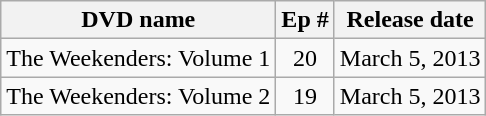<table class="wikitable sortable">
<tr>
<th>DVD name</th>
<th>Ep #</th>
<th>Release date</th>
</tr>
<tr>
<td>The Weekenders: Volume 1</td>
<td style="text-align:center;">20</td>
<td>March 5, 2013</td>
</tr>
<tr>
<td>The Weekenders: Volume 2</td>
<td style="text-align:center;">19</td>
<td>March 5, 2013</td>
</tr>
</table>
